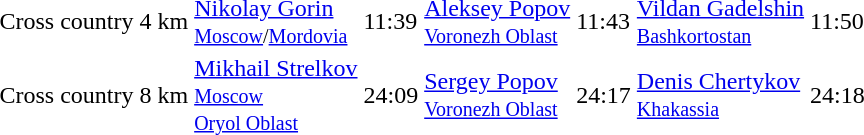<table>
<tr>
<td>Cross country 4 km</td>
<td><a href='#'>Nikolay Gorin</a><br><small><a href='#'>Moscow</a>/<a href='#'>Mordovia</a></small></td>
<td>11:39</td>
<td><a href='#'>Aleksey Popov</a><br><small><a href='#'>Voronezh Oblast</a></small></td>
<td>11:43</td>
<td><a href='#'>Vildan Gadelshin</a><br><small><a href='#'>Bashkortostan</a></small></td>
<td>11:50</td>
</tr>
<tr>
<td>Cross country 8 km</td>
<td><a href='#'>Mikhail Strelkov</a><br><small><a href='#'>Moscow</a></small><br> <small><a href='#'>Oryol Oblast</a></small></td>
<td>24:09</td>
<td><a href='#'>Sergey Popov</a><br><small><a href='#'>Voronezh Oblast</a></small></td>
<td>24:17</td>
<td><a href='#'>Denis Chertykov</a><br><small><a href='#'>Khakassia</a></small></td>
<td>24:18</td>
</tr>
</table>
